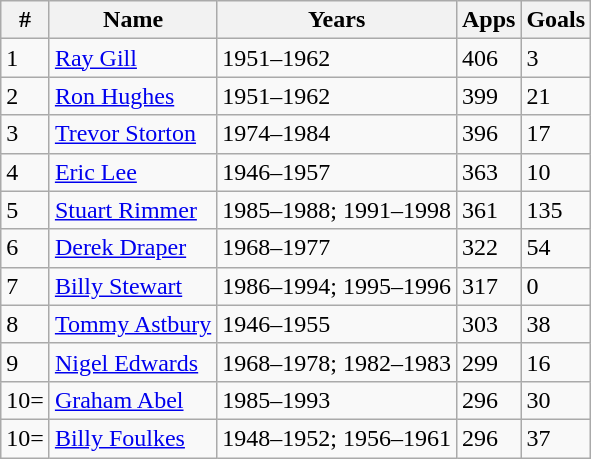<table class="wikitable">
<tr>
<th>#</th>
<th>Name</th>
<th>Years</th>
<th>Apps</th>
<th>Goals</th>
</tr>
<tr>
<td>1</td>
<td> <a href='#'>Ray Gill</a></td>
<td>1951–1962</td>
<td>406</td>
<td>3</td>
</tr>
<tr>
<td>2</td>
<td> <a href='#'>Ron Hughes</a></td>
<td>1951–1962</td>
<td>399</td>
<td>21</td>
</tr>
<tr>
<td>3</td>
<td> <a href='#'>Trevor Storton</a></td>
<td>1974–1984</td>
<td>396</td>
<td>17</td>
</tr>
<tr>
<td>4</td>
<td> <a href='#'>Eric Lee</a></td>
<td>1946–1957</td>
<td>363</td>
<td>10</td>
</tr>
<tr>
<td>5</td>
<td> <a href='#'>Stuart Rimmer</a></td>
<td>1985–1988; 1991–1998</td>
<td>361</td>
<td>135</td>
</tr>
<tr>
<td>6</td>
<td> <a href='#'>Derek Draper</a></td>
<td>1968–1977</td>
<td>322</td>
<td>54</td>
</tr>
<tr>
<td>7</td>
<td> <a href='#'>Billy Stewart</a></td>
<td>1986–1994; 1995–1996</td>
<td>317</td>
<td>0</td>
</tr>
<tr>
<td>8</td>
<td> <a href='#'>Tommy Astbury</a></td>
<td>1946–1955</td>
<td>303</td>
<td>38</td>
</tr>
<tr>
<td>9</td>
<td> <a href='#'>Nigel Edwards</a></td>
<td>1968–1978; 1982–1983</td>
<td>299</td>
<td>16</td>
</tr>
<tr>
<td>10=</td>
<td> <a href='#'>Graham Abel</a></td>
<td>1985–1993</td>
<td>296</td>
<td>30</td>
</tr>
<tr>
<td>10=</td>
<td> <a href='#'>Billy Foulkes</a></td>
<td>1948–1952; 1956–1961</td>
<td>296</td>
<td>37</td>
</tr>
</table>
